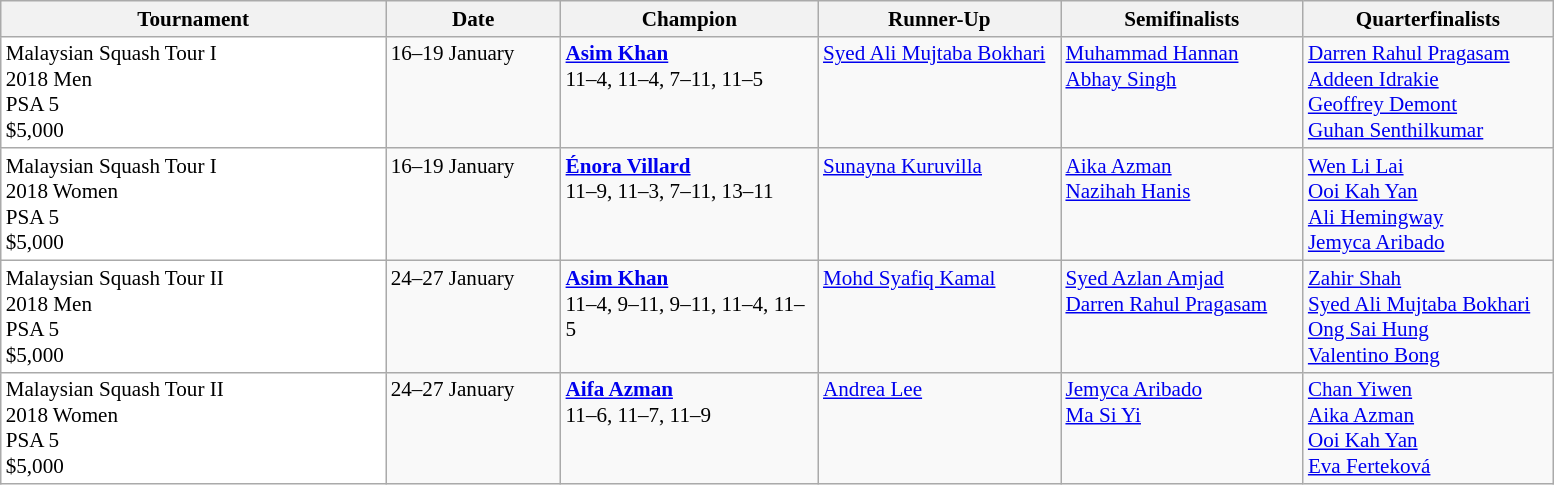<table class="wikitable" style="font-size:88%">
<tr>
<th width=250>Tournament</th>
<th width=110>Date</th>
<th width=165>Champion</th>
<th width=155>Runner-Up</th>
<th width=155>Semifinalists</th>
<th width=160>Quarterfinalists</th>
</tr>
<tr valign=top>
<td style="background:#fff;">Malaysian Squash Tour I<br>2018 Men<br>PSA 5<br>$5,000<br></td>
<td>16–19 January</td>
<td> <strong><a href='#'>Asim Khan</a></strong><br>11–4, 11–4, 7–11, 11–5</td>
<td> <a href='#'>Syed Ali Mujtaba Bokhari</a></td>
<td> <a href='#'>Muhammad Hannan</a><br> <a href='#'>Abhay Singh</a></td>
<td> <a href='#'>Darren Rahul Pragasam</a><br> <a href='#'>Addeen Idrakie</a><br> <a href='#'>Geoffrey Demont</a><br> <a href='#'>Guhan Senthilkumar</a></td>
</tr>
<tr valign=top>
<td style="background:#fff;">Malaysian Squash Tour I<br>2018 Women<br>PSA 5<br>$5,000<br></td>
<td>16–19 January</td>
<td> <strong><a href='#'>Énora Villard</a></strong><br>11–9, 11–3, 7–11, 13–11</td>
<td> <a href='#'>Sunayna Kuruvilla</a></td>
<td> <a href='#'>Aika Azman</a><br> <a href='#'>Nazihah Hanis</a></td>
<td> <a href='#'>Wen Li Lai</a><br> <a href='#'>Ooi Kah Yan</a><br> <a href='#'>Ali Hemingway</a><br> <a href='#'>Jemyca Aribado</a></td>
</tr>
<tr valign=top>
<td style="background:#fff;">Malaysian Squash Tour II<br>2018 Men<br>PSA 5<br>$5,000<br></td>
<td>24–27 January</td>
<td> <strong><a href='#'>Asim Khan</a></strong><br>11–4, 9–11, 9–11, 11–4, 11–5</td>
<td> <a href='#'>Mohd Syafiq Kamal</a></td>
<td> <a href='#'>Syed Azlan Amjad</a><br> <a href='#'>Darren Rahul Pragasam</a></td>
<td> <a href='#'>Zahir Shah</a><br> <a href='#'>Syed Ali Mujtaba Bokhari</a><br> <a href='#'>Ong Sai Hung</a><br> <a href='#'>Valentino Bong</a></td>
</tr>
<tr valign=top>
<td style="background:#fff;">Malaysian Squash Tour II<br>2018 Women<br>PSA 5<br>$5,000<br></td>
<td>24–27 January</td>
<td> <strong><a href='#'>Aifa Azman</a></strong><br>11–6, 11–7, 11–9</td>
<td> <a href='#'>Andrea Lee</a></td>
<td> <a href='#'>Jemyca Aribado</a><br> <a href='#'>Ma Si Yi</a></td>
<td> <a href='#'>Chan Yiwen</a><br> <a href='#'>Aika Azman</a><br> <a href='#'>Ooi Kah Yan</a><br> <a href='#'>Eva Ferteková</a></td>
</tr>
</table>
